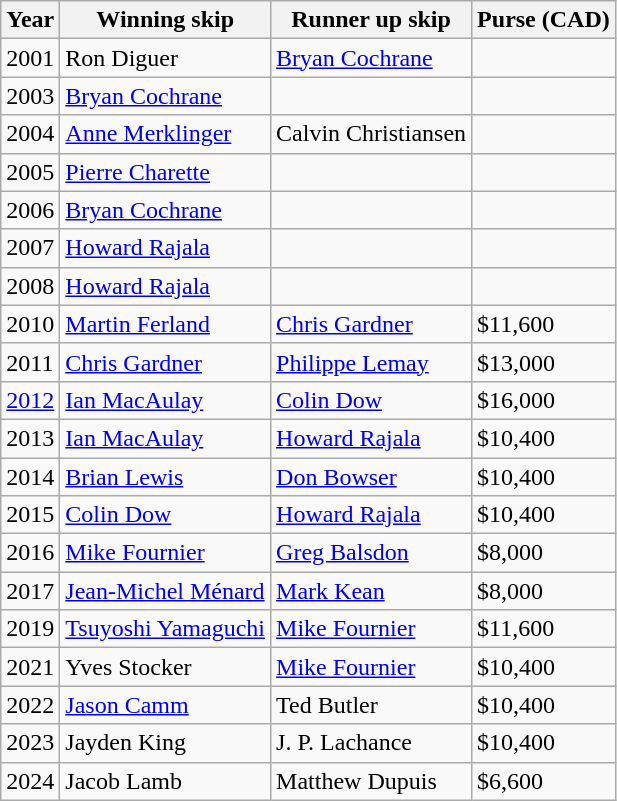<table class="wikitable">
<tr>
<th>Year</th>
<th>Winning skip</th>
<th>Runner up skip</th>
<th>Purse (CAD)</th>
</tr>
<tr>
<td>2001</td>
<td> Ron Diguer</td>
<td> <a href='#'>Bryan Cochrane</a></td>
<td></td>
</tr>
<tr>
<td>2003</td>
<td> <a href='#'>Bryan Cochrane</a></td>
<td></td>
<td></td>
</tr>
<tr>
<td>2004</td>
<td> <a href='#'>Anne Merklinger</a></td>
<td> Calvin Christiansen</td>
<td></td>
</tr>
<tr>
<td>2005</td>
<td> <a href='#'>Pierre Charette</a></td>
<td></td>
<td></td>
</tr>
<tr>
<td>2006</td>
<td> <a href='#'>Bryan Cochrane</a></td>
<td></td>
<td></td>
</tr>
<tr>
<td>2007</td>
<td> <a href='#'>Howard Rajala</a></td>
<td></td>
<td></td>
</tr>
<tr>
<td>2008</td>
<td> <a href='#'>Howard Rajala</a></td>
<td></td>
<td></td>
</tr>
<tr>
<td>2010</td>
<td> <a href='#'>Martin Ferland</a></td>
<td> <a href='#'>Chris Gardner</a></td>
<td>$11,600</td>
</tr>
<tr>
<td>2011</td>
<td> <a href='#'>Chris Gardner</a></td>
<td> <a href='#'>Philippe Lemay</a></td>
<td>$13,000</td>
</tr>
<tr>
<td><a href='#'>2012</a></td>
<td> <a href='#'>Ian MacAulay</a></td>
<td> <a href='#'>Colin Dow</a></td>
<td>$16,000</td>
</tr>
<tr>
<td>2013</td>
<td> <a href='#'>Ian MacAulay</a></td>
<td> <a href='#'>Howard Rajala</a></td>
<td>$10,400</td>
</tr>
<tr>
<td>2014</td>
<td> <a href='#'>Brian Lewis</a></td>
<td> <a href='#'>Don Bowser</a></td>
<td>$10,400</td>
</tr>
<tr>
<td>2015</td>
<td> <a href='#'>Colin Dow</a></td>
<td> <a href='#'>Howard Rajala</a></td>
<td>$10,400</td>
</tr>
<tr>
<td>2016</td>
<td> <a href='#'>Mike Fournier</a></td>
<td> <a href='#'>Greg Balsdon</a></td>
<td>$8,000</td>
</tr>
<tr>
<td>2017</td>
<td> <a href='#'>Jean-Michel Ménard</a></td>
<td> <a href='#'>Mark Kean</a></td>
<td>$8,000</td>
</tr>
<tr>
<td>2019</td>
<td> <a href='#'>Tsuyoshi Yamaguchi</a></td>
<td> <a href='#'>Mike Fournier</a></td>
<td>$11,600</td>
</tr>
<tr>
<td>2021</td>
<td> Yves Stocker</td>
<td> <a href='#'>Mike Fournier</a></td>
<td>$10,400</td>
</tr>
<tr>
<td>2022</td>
<td> <a href='#'>Jason Camm</a></td>
<td> Ted Butler</td>
<td>$10,400</td>
</tr>
<tr>
<td>2023</td>
<td> Jayden King</td>
<td> J. P. Lachance</td>
<td>$10,400</td>
</tr>
<tr>
<td>2024</td>
<td> Jacob Lamb</td>
<td> Matthew Dupuis</td>
<td>$6,600</td>
</tr>
</table>
